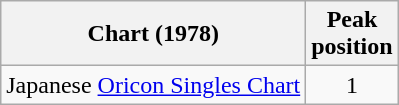<table class="wikitable">
<tr>
<th>Chart (1978)</th>
<th>Peak<br>position</th>
</tr>
<tr>
<td>Japanese <a href='#'>Oricon Singles Chart</a></td>
<td align="center">1</td>
</tr>
</table>
